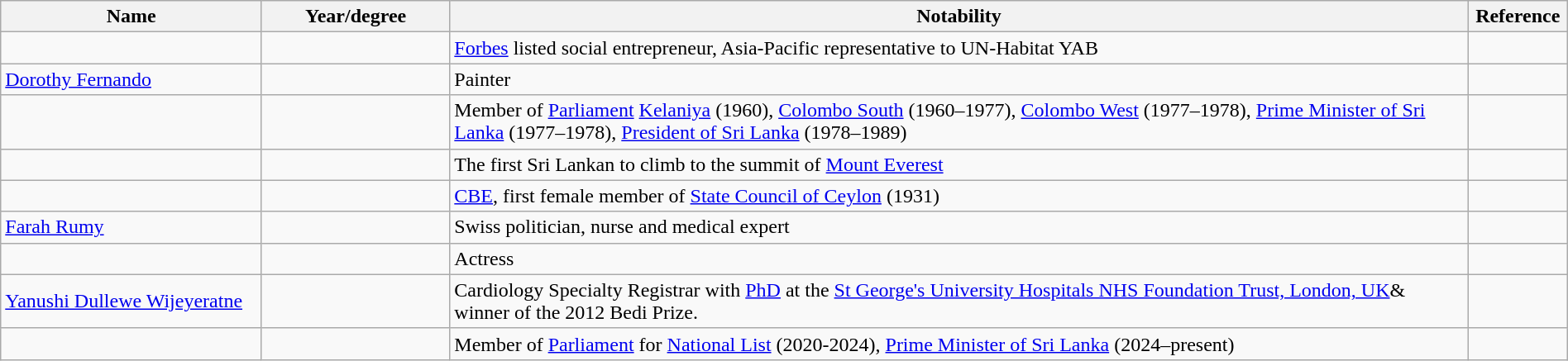<table class="wikitable sortable" style="width:100%">
<tr>
<th style="width:*;">Name</th>
<th style="width:12%;">Year/degree</th>
<th style="width:65%;" class="unsortable">Notability</th>
<th style="width:*;" class="unsortable">Reference</th>
</tr>
<tr>
<td></td>
<td style="text-align:center;"></td>
<td><a href='#'>Forbes</a> listed social entrepreneur, Asia-Pacific representative to UN-Habitat YAB</td>
<td style="text-align:center;"><br></td>
</tr>
<tr>
<td><a href='#'>Dorothy Fernando</a></td>
<td></td>
<td>Painter</td>
<td style="text-align:center;"></td>
</tr>
<tr>
<td></td>
<td style="text-align:center;"></td>
<td>Member of <a href='#'>Parliament</a> <a href='#'>Kelaniya</a> (1960), <a href='#'>Colombo South</a> (1960–1977), <a href='#'>Colombo West</a> (1977–1978), <a href='#'>Prime Minister of Sri Lanka</a> (1977–1978), <a href='#'>President of Sri Lanka</a> (1978–1989)</td>
<td style="text-align:center;"></td>
</tr>
<tr>
<td></td>
<td style="text-align:center;"></td>
<td>The first Sri Lankan to climb to the summit of <a href='#'>Mount Everest</a></td>
<td style="text-align:center;"><br></td>
</tr>
<tr>
<td></td>
<td style="text-align:center;"></td>
<td><a href='#'>CBE</a>, first female member of <a href='#'>State Council of Ceylon</a> (1931)</td>
<td style="text-align:center;"></td>
</tr>
<tr>
<td><a href='#'>Farah Rumy</a></td>
<td></td>
<td>Swiss politician, nurse and medical expert</td>
<td></td>
</tr>
<tr>
<td></td>
<td style="text-align:center;"></td>
<td>Actress</td>
<td style="text-align:center;"></td>
</tr>
<tr>
<td><a href='#'>Yanushi Dullewe Wijeyeratne</a></td>
<td style="text-align:center;"></td>
<td>Cardiology Specialty Registrar with <a href='#'>PhD</a> at the <a href='#'>St George's University Hospitals NHS Foundation Trust, London, UK</a>& winner of the 2012 Bedi Prize.</td>
<td style="text-align:center;"></td>
</tr>
<tr>
<td></td>
<td style="text-align:center;"></td>
<td>Member of <a href='#'>Parliament</a> for <a href='#'>National List</a> (2020-2024), <a href='#'>Prime Minister of Sri Lanka</a> (2024–present)</td>
<td></td>
</tr>
</table>
